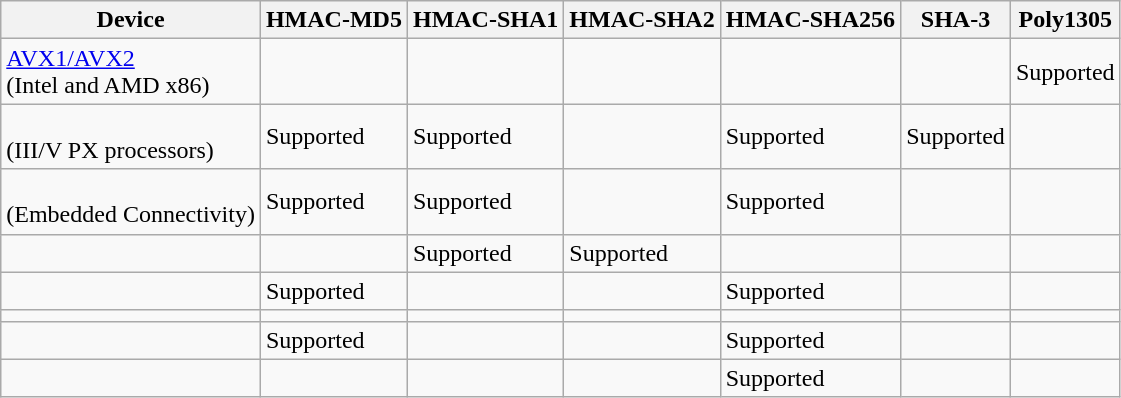<table class="wikitable">
<tr>
<th>Device</th>
<th>HMAC-MD5</th>
<th>HMAC-SHA1</th>
<th>HMAC-SHA2</th>
<th>HMAC-SHA256</th>
<th>SHA-3</th>
<th>Poly1305</th>
</tr>
<tr>
<td><a href='#'>AVX1/AVX2</a><br>(Intel and AMD x86)</td>
<td></td>
<td></td>
<td></td>
<td></td>
<td></td>
<td>Supported</td>
</tr>
<tr>
<td><br>(III/V PX processors)</td>
<td>Supported</td>
<td>Supported</td>
<td></td>
<td>Supported</td>
<td>Supported</td>
<td></td>
</tr>
<tr>
<td><br>(Embedded Connectivity)</td>
<td>Supported</td>
<td>Supported</td>
<td></td>
<td>Supported</td>
<td></td>
<td></td>
</tr>
<tr>
<td></td>
<td></td>
<td>Supported</td>
<td>Supported</td>
<td></td>
<td></td>
<td></td>
</tr>
<tr>
<td></td>
<td>Supported</td>
<td></td>
<td></td>
<td>Supported</td>
<td></td>
<td></td>
</tr>
<tr>
<td></td>
<td></td>
<td></td>
<td></td>
<td></td>
<td></td>
<td></td>
</tr>
<tr>
<td></td>
<td>Supported</td>
<td></td>
<td></td>
<td>Supported</td>
<td></td>
<td></td>
</tr>
<tr>
<td></td>
<td></td>
<td></td>
<td></td>
<td>Supported</td>
<td></td>
<td></td>
</tr>
</table>
